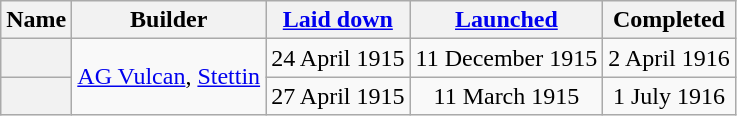<table class="wikitable plainrowheaders">
<tr>
<th scope="col">Name</th>
<th scope="col">Builder</th>
<th scope="col"><a href='#'>Laid down</a></th>
<th scope="col"><a href='#'>Launched</a></th>
<th scope="col">Completed</th>
</tr>
<tr valign=middle>
<th scope="row"></th>
<td rowspan="2"><a href='#'>AG Vulcan</a>, <a href='#'>Stettin</a></td>
<td align=center>24 April 1915</td>
<td align=center>11 December 1915</td>
<td align=center>2 April 1916</td>
</tr>
<tr valign=middle>
<th scope="row"></th>
<td align=center>27 April 1915</td>
<td align=center>11 March 1915</td>
<td align=center>1 July 1916</td>
</tr>
</table>
